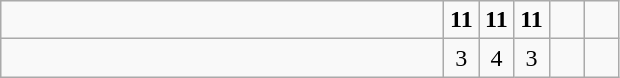<table class="wikitable">
<tr>
<td style="width:18em"><strong></strong></td>
<td align=center style="width:1em"><strong>11</strong></td>
<td align=center style="width:1em"><strong>11</strong></td>
<td align=center style="width:1em"><strong>11</strong></td>
<td align=center style="width:1em"></td>
<td align=center style="width:1em"></td>
</tr>
<tr>
<td style="width:18em"></td>
<td align=center style="width:1em">3</td>
<td align=center style="width:1em">4</td>
<td align=center style="width:1em">3</td>
<td align=center style="width:1em"></td>
<td align=center style="width:1em"></td>
</tr>
</table>
